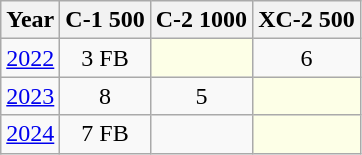<table class="wikitable" style="text-align:center;">
<tr>
<th>Year</th>
<th>C-1 500</th>
<th>C-2 1000</th>
<th>XC-2 500</th>
</tr>
<tr>
<td><a href='#'>2022</a></td>
<td>3 FB</td>
<td style="background:#fdffe7"></td>
<td>6</td>
</tr>
<tr>
<td><a href='#'>2023</a></td>
<td>8</td>
<td>5</td>
<td style="background:#fdffe7"></td>
</tr>
<tr>
<td><a href='#'>2024</a></td>
<td>7 FB</td>
<td></td>
<td style="background:#fdffe7"></td>
</tr>
</table>
